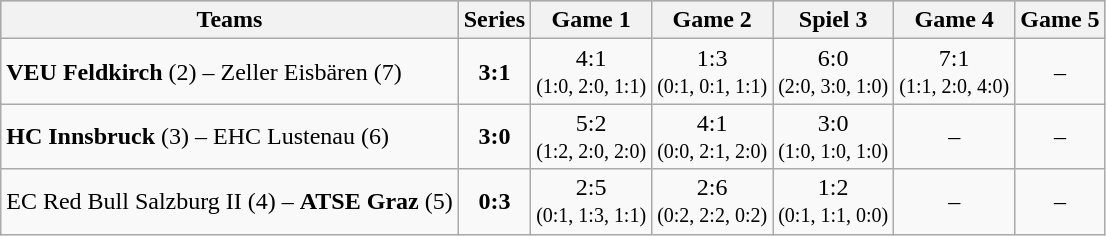<table class="wikitable">
<tr style="background-color:#c0c0c0;">
<th>Teams</th>
<th>Series</th>
<th>Game 1</th>
<th>Game 2</th>
<th>Spiel 3</th>
<th>Game 4</th>
<th>Game 5</th>
</tr>
<tr align="center">
<td align="left"><strong>VEU Feldkirch</strong> (2) – Zeller Eisbären (7)</td>
<td><strong>3:1</strong></td>
<td>4:1<br><small>(1:0, 2:0, 1:1)</small></td>
<td>1:3<br><small>(0:1, 0:1, 1:1)</small></td>
<td>6:0<br><small>(2:0, 3:0, 1:0)</small></td>
<td>7:1<br><small>(1:1, 2:0, 4:0)</small></td>
<td>–</td>
</tr>
<tr align="center">
<td align="left"><strong>HC Innsbruck</strong> (3) – EHC Lustenau (6)</td>
<td><strong>3:0</strong></td>
<td>5:2<br><small>(1:2, 2:0, 2:0)</small></td>
<td>4:1<br><small>(0:0, 2:1, 2:0)</small></td>
<td>3:0<br><small>(1:0, 1:0, 1:0)</small></td>
<td>–</td>
<td>–</td>
</tr>
<tr align="center">
<td align="left">EC Red Bull Salzburg II (4) – <strong>ATSE Graz</strong> (5)</td>
<td><strong>0:3</strong></td>
<td>2:5<br><small>(0:1, 1:3, 1:1)</small></td>
<td>2:6<br><small>(0:2, 2:2, 0:2)</small></td>
<td>1:2<br><small>(0:1, 1:1, 0:0)</small></td>
<td>–</td>
<td>–</td>
</tr>
</table>
